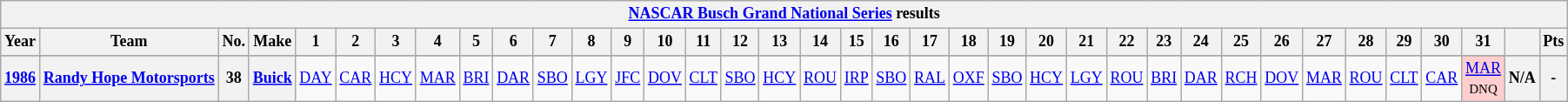<table class="wikitable" style="text-align:center; font-size:75%">
<tr>
<th colspan=42><a href='#'>NASCAR Busch Grand National Series</a> results</th>
</tr>
<tr>
<th>Year</th>
<th>Team</th>
<th>No.</th>
<th>Make</th>
<th>1</th>
<th>2</th>
<th>3</th>
<th>4</th>
<th>5</th>
<th>6</th>
<th>7</th>
<th>8</th>
<th>9</th>
<th>10</th>
<th>11</th>
<th>12</th>
<th>13</th>
<th>14</th>
<th>15</th>
<th>16</th>
<th>17</th>
<th>18</th>
<th>19</th>
<th>20</th>
<th>21</th>
<th>22</th>
<th>23</th>
<th>24</th>
<th>25</th>
<th>26</th>
<th>27</th>
<th>28</th>
<th>29</th>
<th>30</th>
<th>31</th>
<th></th>
<th>Pts</th>
</tr>
<tr>
</tr>
<tr>
<th><a href='#'>1986</a></th>
<th><a href='#'>Randy Hope Motorsports</a></th>
<th>38</th>
<th><a href='#'>Buick</a></th>
<td><a href='#'>DAY</a></td>
<td><a href='#'>CAR</a></td>
<td><a href='#'>HCY</a></td>
<td><a href='#'>MAR</a></td>
<td><a href='#'>BRI</a></td>
<td><a href='#'>DAR</a></td>
<td><a href='#'>SBO</a></td>
<td><a href='#'>LGY</a></td>
<td><a href='#'>JFC</a></td>
<td><a href='#'>DOV</a></td>
<td><a href='#'>CLT</a></td>
<td><a href='#'>SBO</a></td>
<td><a href='#'>HCY</a></td>
<td><a href='#'>ROU</a></td>
<td><a href='#'>IRP</a></td>
<td><a href='#'>SBO</a></td>
<td><a href='#'>RAL</a></td>
<td><a href='#'>OXF</a></td>
<td><a href='#'>SBO</a></td>
<td><a href='#'>HCY</a></td>
<td><a href='#'>LGY</a></td>
<td><a href='#'>ROU</a></td>
<td><a href='#'>BRI</a></td>
<td><a href='#'>DAR</a></td>
<td><a href='#'>RCH</a></td>
<td><a href='#'>DOV</a></td>
<td><a href='#'>MAR</a></td>
<td><a href='#'>ROU</a></td>
<td><a href='#'>CLT</a></td>
<td><a href='#'>CAR</a></td>
<td style="background:#FFCFCF;"><a href='#'>MAR</a><br><small>DNQ</small></td>
<th>N/A</th>
<th>-</th>
</tr>
</table>
